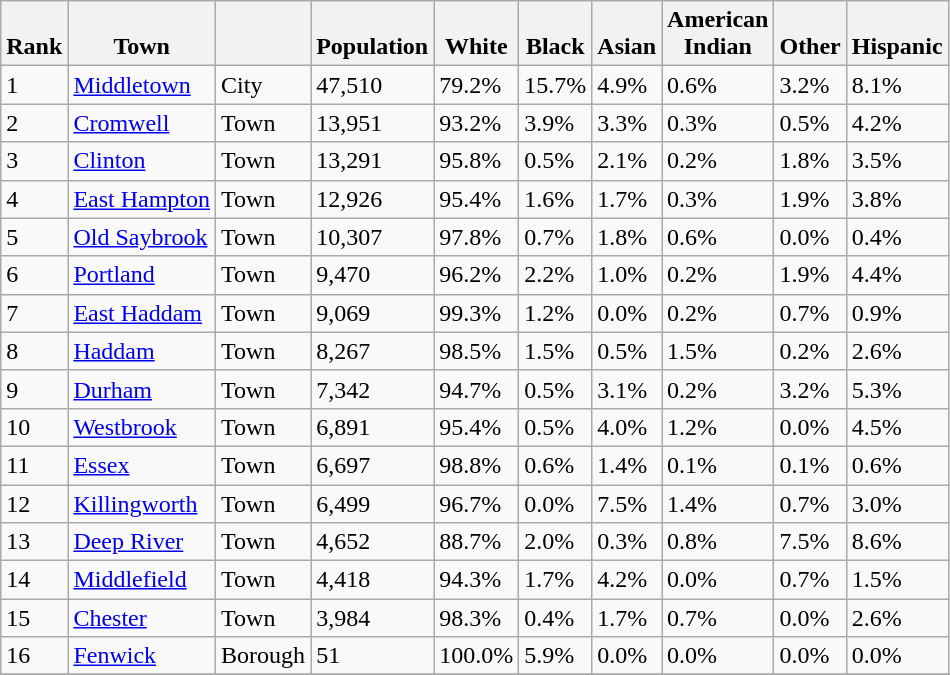<table class="wikitable sortable">
<tr valign=bottom>
<th>Rank</th>
<th>Town</th>
<th></th>
<th>Population</th>
<th>White</th>
<th>Black</th>
<th>Asian</th>
<th>American<br>Indian</th>
<th>Other</th>
<th>Hispanic</th>
</tr>
<tr>
<td>1</td>
<td><a href='#'>Middletown</a></td>
<td>City</td>
<td>47,510</td>
<td>79.2%</td>
<td>15.7%</td>
<td>4.9%</td>
<td>0.6%</td>
<td>3.2%</td>
<td>8.1%</td>
</tr>
<tr>
<td>2</td>
<td><a href='#'>Cromwell</a></td>
<td>Town</td>
<td>13,951</td>
<td>93.2%</td>
<td>3.9%</td>
<td>3.3%</td>
<td>0.3%</td>
<td>0.5%</td>
<td>4.2%</td>
</tr>
<tr>
<td>3</td>
<td><a href='#'>Clinton</a></td>
<td>Town</td>
<td>13,291</td>
<td>95.8%</td>
<td>0.5%</td>
<td>2.1%</td>
<td>0.2%</td>
<td>1.8%</td>
<td>3.5%</td>
</tr>
<tr>
<td>4</td>
<td><a href='#'>East Hampton</a></td>
<td>Town</td>
<td>12,926</td>
<td>95.4%</td>
<td>1.6%</td>
<td>1.7%</td>
<td>0.3%</td>
<td>1.9%</td>
<td>3.8%</td>
</tr>
<tr>
<td>5</td>
<td><a href='#'>Old Saybrook</a></td>
<td>Town</td>
<td>10,307</td>
<td>97.8%</td>
<td>0.7%</td>
<td>1.8%</td>
<td>0.6%</td>
<td>0.0%</td>
<td>0.4%</td>
</tr>
<tr>
<td>6</td>
<td><a href='#'>Portland</a></td>
<td>Town</td>
<td>9,470</td>
<td>96.2%</td>
<td>2.2%</td>
<td>1.0%</td>
<td>0.2%</td>
<td>1.9%</td>
<td>4.4%</td>
</tr>
<tr>
<td>7</td>
<td><a href='#'>East Haddam</a></td>
<td>Town</td>
<td>9,069</td>
<td>99.3%</td>
<td>1.2%</td>
<td>0.0%</td>
<td>0.2%</td>
<td>0.7%</td>
<td>0.9%</td>
</tr>
<tr>
<td>8</td>
<td><a href='#'>Haddam</a></td>
<td>Town</td>
<td>8,267</td>
<td>98.5%</td>
<td>1.5%</td>
<td>0.5%</td>
<td>1.5%</td>
<td>0.2%</td>
<td>2.6%</td>
</tr>
<tr>
<td>9</td>
<td><a href='#'>Durham</a></td>
<td>Town</td>
<td>7,342</td>
<td>94.7%</td>
<td>0.5%</td>
<td>3.1%</td>
<td>0.2%</td>
<td>3.2%</td>
<td>5.3%</td>
</tr>
<tr>
<td>10</td>
<td><a href='#'>Westbrook</a></td>
<td>Town</td>
<td>6,891</td>
<td>95.4%</td>
<td>0.5%</td>
<td>4.0%</td>
<td>1.2%</td>
<td>0.0%</td>
<td>4.5%</td>
</tr>
<tr>
<td>11</td>
<td><a href='#'>Essex</a></td>
<td>Town</td>
<td>6,697</td>
<td>98.8%</td>
<td>0.6%</td>
<td>1.4%</td>
<td>0.1%</td>
<td>0.1%</td>
<td>0.6%</td>
</tr>
<tr>
<td>12</td>
<td><a href='#'>Killingworth</a></td>
<td>Town</td>
<td>6,499</td>
<td>96.7%</td>
<td>0.0%</td>
<td>7.5%</td>
<td>1.4%</td>
<td>0.7%</td>
<td>3.0%</td>
</tr>
<tr>
<td>13</td>
<td><a href='#'>Deep River</a></td>
<td>Town</td>
<td>4,652</td>
<td>88.7%</td>
<td>2.0%</td>
<td>0.3%</td>
<td>0.8%</td>
<td>7.5%</td>
<td>8.6%</td>
</tr>
<tr>
<td>14</td>
<td><a href='#'>Middlefield</a></td>
<td>Town</td>
<td>4,418</td>
<td>94.3%</td>
<td>1.7%</td>
<td>4.2%</td>
<td>0.0%</td>
<td>0.7%</td>
<td>1.5%</td>
</tr>
<tr>
<td>15</td>
<td><a href='#'>Chester</a></td>
<td>Town</td>
<td>3,984</td>
<td>98.3%</td>
<td>0.4%</td>
<td>1.7%</td>
<td>0.7%</td>
<td>0.0%</td>
<td>2.6%</td>
</tr>
<tr>
<td>16</td>
<td><a href='#'>Fenwick</a></td>
<td>Borough</td>
<td>51</td>
<td>100.0%</td>
<td>5.9%</td>
<td>0.0%</td>
<td>0.0%</td>
<td>0.0%</td>
<td>0.0%</td>
</tr>
<tr>
</tr>
</table>
